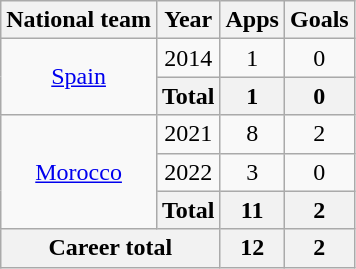<table class="wikitable" style="text-align:center">
<tr>
<th>National team</th>
<th>Year</th>
<th>Apps</th>
<th>Goals</th>
</tr>
<tr>
<td rowspan="2"><a href='#'>Spain</a></td>
<td>2014</td>
<td>1</td>
<td>0</td>
</tr>
<tr>
<th>Total</th>
<th>1</th>
<th>0</th>
</tr>
<tr>
<td rowspan="3"><a href='#'>Morocco</a></td>
<td>2021</td>
<td>8</td>
<td>2</td>
</tr>
<tr>
<td>2022</td>
<td>3</td>
<td>0</td>
</tr>
<tr>
<th>Total</th>
<th>11</th>
<th>2</th>
</tr>
<tr>
<th colspan="2">Career total</th>
<th>12</th>
<th>2</th>
</tr>
</table>
